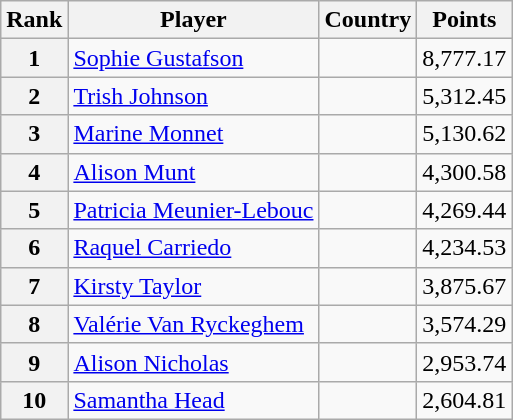<table class="wikitable">
<tr>
<th>Rank</th>
<th>Player</th>
<th>Country</th>
<th>Points</th>
</tr>
<tr>
<th>1</th>
<td><a href='#'>Sophie Gustafson</a></td>
<td></td>
<td>8,777.17</td>
</tr>
<tr>
<th>2</th>
<td><a href='#'>Trish Johnson</a></td>
<td></td>
<td>5,312.45</td>
</tr>
<tr>
<th>3</th>
<td><a href='#'>Marine Monnet</a></td>
<td></td>
<td>5,130.62</td>
</tr>
<tr>
<th>4</th>
<td><a href='#'>Alison Munt</a></td>
<td></td>
<td>4,300.58</td>
</tr>
<tr>
<th>5</th>
<td><a href='#'>Patricia Meunier-Lebouc</a></td>
<td></td>
<td>4,269.44</td>
</tr>
<tr>
<th>6</th>
<td><a href='#'>Raquel Carriedo</a></td>
<td></td>
<td>4,234.53</td>
</tr>
<tr>
<th>7</th>
<td><a href='#'>Kirsty Taylor</a></td>
<td></td>
<td>3,875.67</td>
</tr>
<tr>
<th>8</th>
<td><a href='#'>Valérie Van Ryckeghem</a></td>
<td></td>
<td>3,574.29</td>
</tr>
<tr>
<th>9</th>
<td><a href='#'>Alison Nicholas</a></td>
<td></td>
<td>2,953.74</td>
</tr>
<tr>
<th>10</th>
<td><a href='#'>Samantha Head</a></td>
<td></td>
<td>2,604.81</td>
</tr>
</table>
